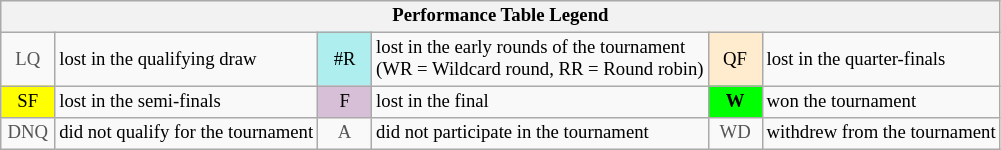<table class="wikitable" style="font-size:78%;">
<tr bgcolor="#efefef">
<th colspan="6">Performance Table Legend</th>
</tr>
<tr>
<td align="center" style="color:#555555;" width="30">LQ</td>
<td>lost in the qualifying draw</td>
<td align="center" style="background:#afeeee;">#R</td>
<td>lost in the early rounds of the tournament<br>(WR = Wildcard round, RR = Round robin)</td>
<td align="center" style="background:#ffebcd;">QF</td>
<td>lost in the quarter-finals</td>
</tr>
<tr>
<td align="center" style="background:yellow;">SF</td>
<td>lost in the semi-finals</td>
<td align="center" style="background:#D8BFD8;">F</td>
<td>lost in the final</td>
<td align="center" style="background:#00ff00;"><strong>W</strong></td>
<td>won the tournament</td>
</tr>
<tr>
<td align="center" style="color:#555555;" width="30">DNQ</td>
<td>did not qualify for the tournament</td>
<td align="center" style="color:#555555;" width="30">A</td>
<td>did not participate in the tournament</td>
<td align="center" style="color:#555555;" width="30">WD</td>
<td>withdrew from the tournament</td>
</tr>
</table>
